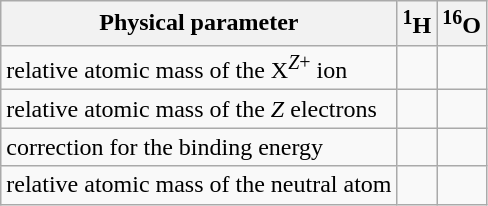<table class="wikitable">
<tr>
<th>Physical parameter</th>
<th><sup>1</sup>H</th>
<th><sup>16</sup>O</th>
</tr>
<tr>
<td>relative atomic mass of the X<sup><em>Z</em>+</sup> ion</td>
<td></td>
<td></td>
</tr>
<tr>
<td>relative atomic mass of the <em>Z</em> electrons</td>
<td></td>
<td></td>
</tr>
<tr>
<td>correction for the binding energy</td>
<td></td>
<td></td>
</tr>
<tr>
<td>relative atomic mass of the neutral atom</td>
<td></td>
<td></td>
</tr>
</table>
